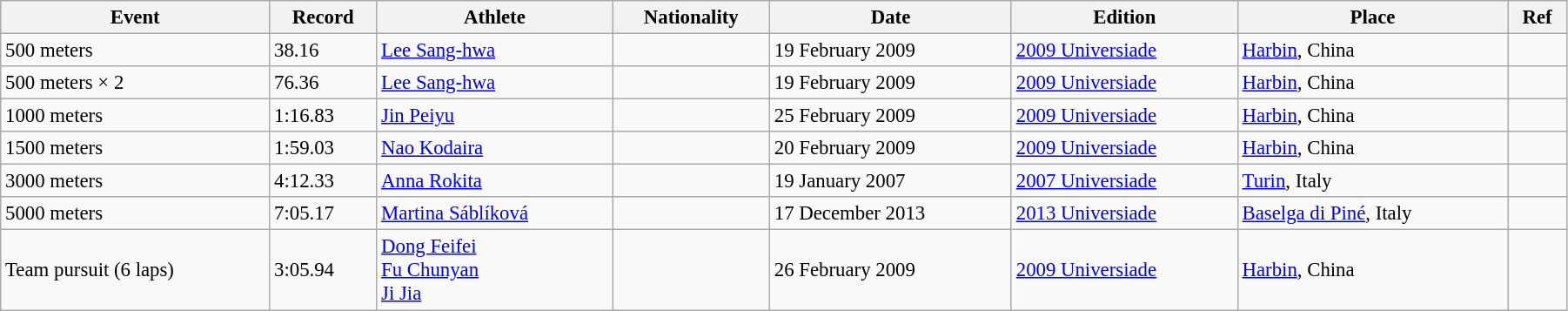<table class="wikitable" style="font-size:95%; width: 95%;">
<tr>
<th>Event</th>
<th>Record</th>
<th>Athlete</th>
<th>Nationality</th>
<th>Date</th>
<th>Edition</th>
<th>Place</th>
<th>Ref</th>
</tr>
<tr>
<td>500 meters</td>
<td>38.16</td>
<td><a href='#'>Lee Sang-hwa</a></td>
<td></td>
<td>19 February 2009</td>
<td><a href='#'>2009 Universiade</a></td>
<td><a href='#'>Harbin</a>, China</td>
<td></td>
</tr>
<tr>
<td>500 meters × 2</td>
<td>76.36</td>
<td><a href='#'>Lee Sang-hwa</a></td>
<td></td>
<td>19 February 2009</td>
<td><a href='#'>2009 Universiade</a></td>
<td><a href='#'>Harbin</a>, China</td>
<td></td>
</tr>
<tr>
<td>1000 meters</td>
<td>1:16.83</td>
<td><a href='#'>Jin Peiyu</a></td>
<td></td>
<td>25 February 2009</td>
<td><a href='#'>2009 Universiade</a></td>
<td><a href='#'>Harbin</a>, China</td>
<td></td>
</tr>
<tr>
<td>1500 meters</td>
<td>1:59.03</td>
<td><a href='#'>Nao Kodaira</a></td>
<td></td>
<td>20 February 2009</td>
<td><a href='#'>2009 Universiade</a></td>
<td><a href='#'>Harbin</a>, China</td>
<td></td>
</tr>
<tr>
<td>3000 meters</td>
<td>4:12.33</td>
<td><a href='#'>Anna Rokita</a></td>
<td></td>
<td>19 January 2007</td>
<td><a href='#'>2007 Universiade</a></td>
<td><a href='#'>Turin</a>, Italy</td>
<td></td>
</tr>
<tr>
<td>5000 meters</td>
<td>7:05.17</td>
<td><a href='#'>Martina Sáblíková</a></td>
<td></td>
<td>17 December 2013</td>
<td><a href='#'>2013 Universiade</a></td>
<td><a href='#'>Baselga di Piné</a>, Italy</td>
<td></td>
</tr>
<tr>
<td>Team pursuit (6 laps)</td>
<td>3:05.94</td>
<td><a href='#'>Dong Feifei</a><br><a href='#'>Fu Chunyan</a><br><a href='#'>Ji Jia</a></td>
<td></td>
<td>26 February 2009</td>
<td><a href='#'>2009 Universiade</a></td>
<td><a href='#'>Harbin</a>, China</td>
<td></td>
</tr>
</table>
